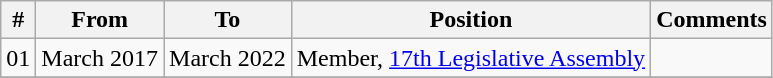<table class="wikitable sortable">
<tr>
<th>#</th>
<th>From</th>
<th>To</th>
<th>Position</th>
<th>Comments</th>
</tr>
<tr>
<td>01</td>
<td>March 2017</td>
<td>March 2022</td>
<td>Member, <a href='#'>17th Legislative Assembly</a></td>
<td></td>
</tr>
<tr>
</tr>
</table>
